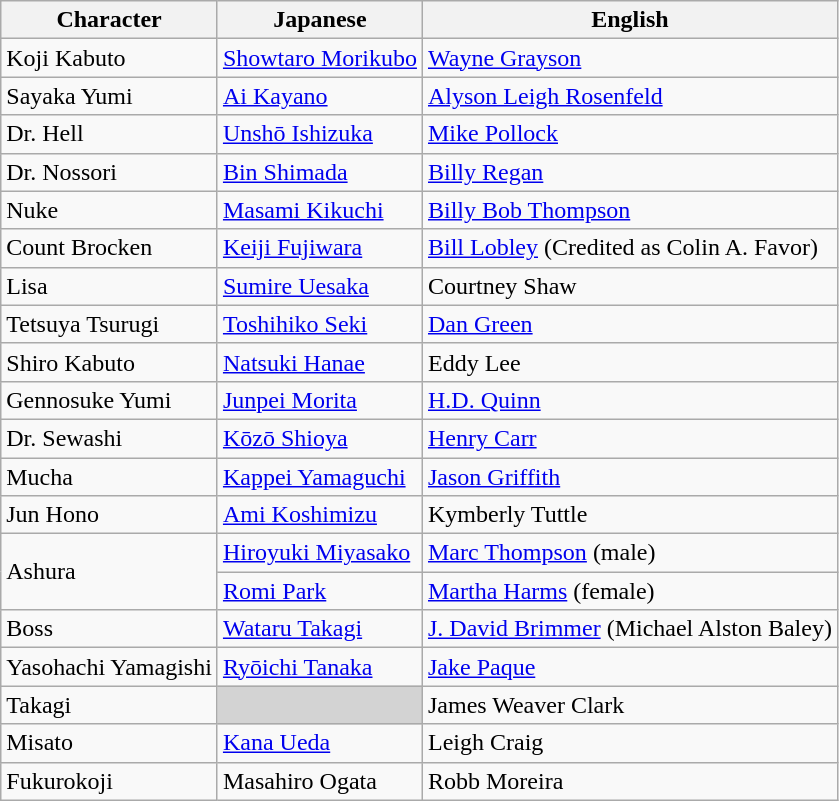<table class="wikitable">
<tr>
<th>Character</th>
<th>Japanese</th>
<th>English</th>
</tr>
<tr>
<td>Koji Kabuto</td>
<td><a href='#'>Showtaro Morikubo</a></td>
<td><a href='#'>Wayne Grayson</a></td>
</tr>
<tr>
<td>Sayaka Yumi</td>
<td><a href='#'>Ai Kayano</a></td>
<td><a href='#'>Alyson Leigh Rosenfeld</a></td>
</tr>
<tr>
<td>Dr. Hell</td>
<td><a href='#'>Unshō Ishizuka</a></td>
<td><a href='#'>Mike Pollock</a></td>
</tr>
<tr>
<td>Dr. Nossori</td>
<td><a href='#'>Bin Shimada</a></td>
<td><a href='#'>Billy Regan</a></td>
</tr>
<tr>
<td>Nuke</td>
<td><a href='#'>Masami Kikuchi</a></td>
<td><a href='#'>Billy Bob Thompson</a></td>
</tr>
<tr>
<td>Count Brocken</td>
<td><a href='#'>Keiji Fujiwara</a></td>
<td><a href='#'>Bill Lobley</a> (Credited as Colin A. Favor)</td>
</tr>
<tr>
<td>Lisa</td>
<td><a href='#'>Sumire Uesaka</a></td>
<td>Courtney Shaw</td>
</tr>
<tr>
<td>Tetsuya Tsurugi</td>
<td><a href='#'>Toshihiko Seki</a></td>
<td><a href='#'>Dan Green</a></td>
</tr>
<tr>
<td>Shiro Kabuto</td>
<td><a href='#'>Natsuki Hanae</a></td>
<td>Eddy Lee</td>
</tr>
<tr>
<td>Gennosuke Yumi</td>
<td><a href='#'>Junpei Morita</a></td>
<td><a href='#'>H.D. Quinn</a></td>
</tr>
<tr>
<td>Dr. Sewashi</td>
<td><a href='#'>Kōzō Shioya</a></td>
<td><a href='#'>Henry Carr</a></td>
</tr>
<tr>
<td>Mucha</td>
<td><a href='#'>Kappei Yamaguchi</a></td>
<td><a href='#'>Jason Griffith</a></td>
</tr>
<tr>
<td>Jun Hono</td>
<td><a href='#'>Ami Koshimizu</a></td>
<td>Kymberly Tuttle</td>
</tr>
<tr>
<td rowspan="2">Ashura</td>
<td><a href='#'>Hiroyuki Miyasako</a></td>
<td><a href='#'>Marc Thompson</a> (male)</td>
</tr>
<tr>
<td><a href='#'>Romi Park</a></td>
<td><a href='#'>Martha Harms</a> (female)</td>
</tr>
<tr>
<td>Boss</td>
<td><a href='#'>Wataru Takagi</a></td>
<td><a href='#'>J. David Brimmer</a> (Michael Alston Baley)</td>
</tr>
<tr>
<td>Yasohachi Yamagishi</td>
<td><a href='#'>Ryōichi Tanaka</a></td>
<td><a href='#'>Jake Paque</a></td>
</tr>
<tr>
<td>Takagi</td>
<td style="background:lightgrey;"></td>
<td>James Weaver Clark</td>
</tr>
<tr>
<td>Misato</td>
<td><a href='#'>Kana Ueda</a></td>
<td>Leigh Craig</td>
</tr>
<tr>
<td>Fukurokoji</td>
<td>Masahiro Ogata</td>
<td>Robb Moreira</td>
</tr>
</table>
